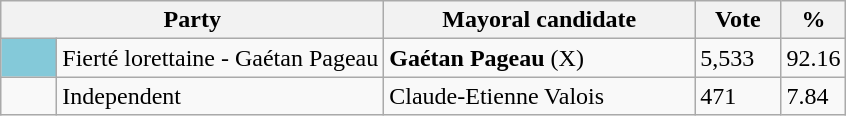<table class="wikitable">
<tr>
<th bgcolor="#DDDDFF" width="230px" colspan="2">Party</th>
<th bgcolor="#DDDDFF" width="200px">Mayoral candidate</th>
<th bgcolor="#DDDDFF" width="50px">Vote</th>
<th bgcolor="#DDDDFF" width="30px">%</th>
</tr>
<tr>
<td bgcolor=#84c9d9 width="30px"> </td>
<td>Fierté lorettaine - Gaétan Pageau</td>
<td><strong>Gaétan Pageau</strong> (X)</td>
<td>5,533</td>
<td>92.16</td>
</tr>
<tr>
<td> </td>
<td>Independent</td>
<td>Claude-Etienne Valois</td>
<td>471</td>
<td>7.84</td>
</tr>
</table>
